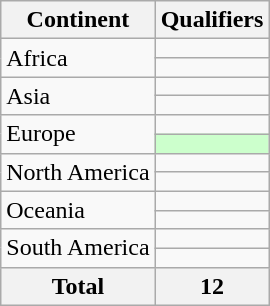<table class=wikitable>
<tr>
<th>Continent</th>
<th>Qualifiers</th>
</tr>
<tr>
<td rowspan=2>Africa</td>
<td></td>
</tr>
<tr>
<td></td>
</tr>
<tr>
<td rowspan=2>Asia</td>
<td></td>
</tr>
<tr>
<td></td>
</tr>
<tr>
<td rowspan=2>Europe</td>
<td></td>
</tr>
<tr bgcolor=#ccffcc>
<td></td>
</tr>
<tr>
<td rowspan=2>North America</td>
<td></td>
</tr>
<tr>
<td></td>
</tr>
<tr>
<td rowspan=2>Oceania</td>
<td></td>
</tr>
<tr>
<td></td>
</tr>
<tr>
<td rowspan=2>South America</td>
<td></td>
</tr>
<tr>
<td></td>
</tr>
<tr>
<th>Total</th>
<th>12</th>
</tr>
</table>
